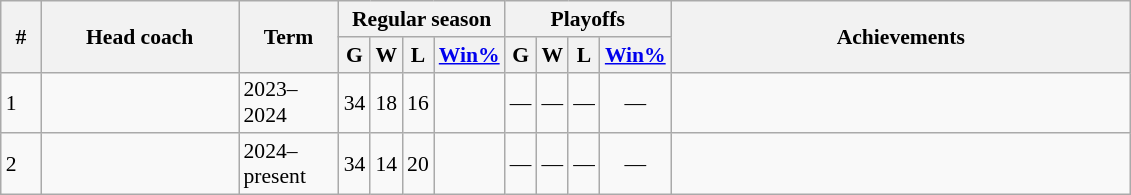<table class="wikitable sortable" style="font-size:90%; text-align:center">
<tr>
<th scope="col" style="width:20px" rowspan="2">#</th>
<th scope="col" style="width:125px" rowspan="2">Head coach</th>
<th scope="col" style="width:60px" rowspan="2">Term</th>
<th scope="col" style="width:80px" colspan="4">Regular season</th>
<th scope="col" style="width:80px" colspan="4">Playoffs</th>
<th scope="col" style="width:300px" rowspan="2">Achievements</th>
</tr>
<tr>
<th>G</th>
<th>W</th>
<th>L</th>
<th><a href='#'>Win%</a></th>
<th>G</th>
<th>W</th>
<th>L</th>
<th><a href='#'>Win%</a></th>
</tr>
<tr>
<td align=left>1</td>
<td align=left></td>
<td align=left>2023–2024</td>
<td>34</td>
<td>18</td>
<td>16</td>
<td></td>
<td>—</td>
<td>—</td>
<td>—</td>
<td>—</td>
<td align=left></td>
</tr>
<tr>
<td align=left>2</td>
<td align=left></td>
<td align=left>2024–present</td>
<td>34</td>
<td>14</td>
<td>20</td>
<td></td>
<td>—</td>
<td>—</td>
<td>—</td>
<td>—</td>
<td align=left></td>
</tr>
</table>
